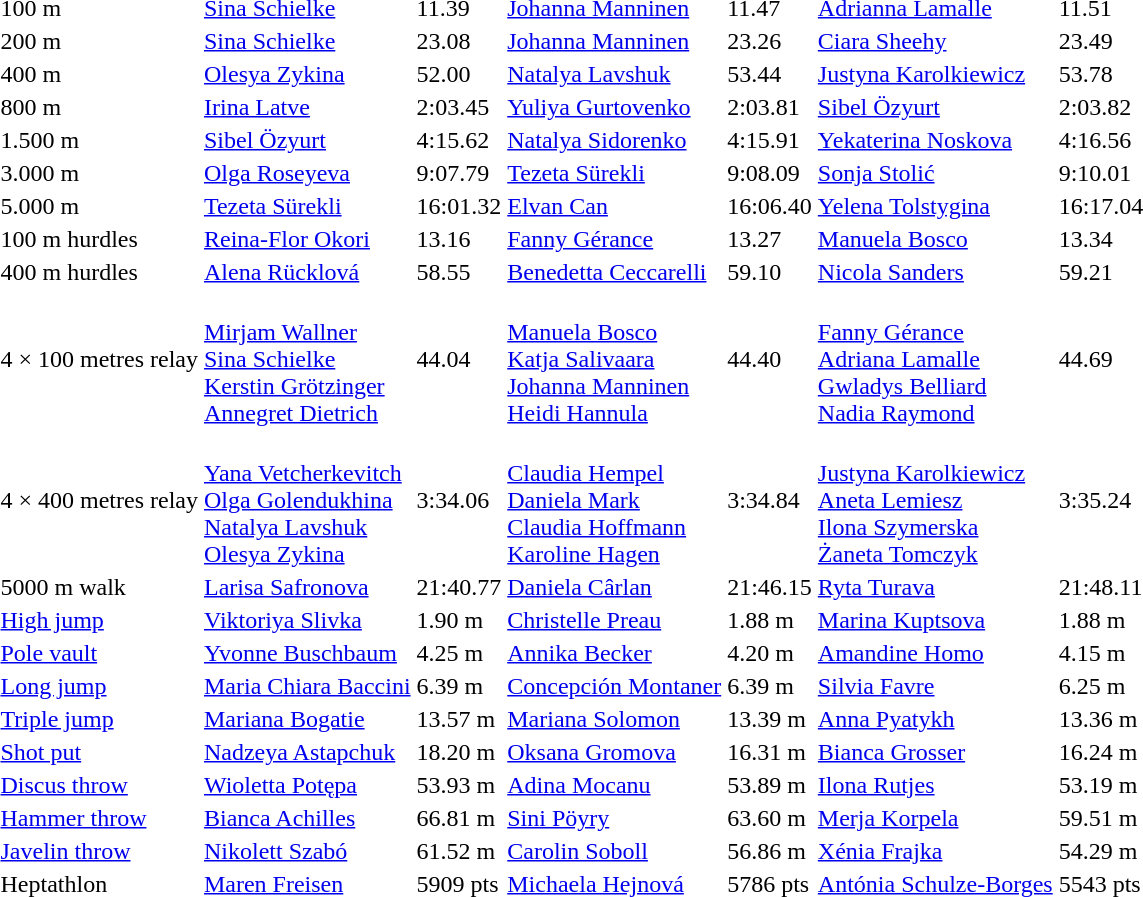<table>
<tr>
<td>100 m</td>
<td><a href='#'>Sina Schielke</a><br></td>
<td>11.39</td>
<td><a href='#'>Johanna Manninen</a><br></td>
<td>11.47</td>
<td><a href='#'>Adrianna Lamalle</a><br></td>
<td>11.51</td>
</tr>
<tr>
<td>200 m</td>
<td><a href='#'>Sina Schielke</a><br></td>
<td>23.08</td>
<td><a href='#'>Johanna Manninen</a><br></td>
<td>23.26</td>
<td><a href='#'>Ciara Sheehy</a><br></td>
<td>23.49</td>
</tr>
<tr>
<td>400 m</td>
<td><a href='#'>Olesya Zykina</a><br></td>
<td>52.00</td>
<td><a href='#'>Natalya Lavshuk</a><br></td>
<td>53.44</td>
<td><a href='#'>Justyna Karolkiewicz</a><br></td>
<td>53.78</td>
</tr>
<tr>
<td>800 m</td>
<td><a href='#'>Irina Latve</a><br></td>
<td>2:03.45</td>
<td><a href='#'>Yuliya Gurtovenko</a><br></td>
<td>2:03.81</td>
<td><a href='#'>Sibel Özyurt</a><br></td>
<td>2:03.82</td>
</tr>
<tr>
<td>1.500 m</td>
<td><a href='#'>Sibel Özyurt</a><br></td>
<td>4:15.62</td>
<td><a href='#'>Natalya Sidorenko</a><br></td>
<td>4:15.91</td>
<td><a href='#'>Yekaterina Noskova</a><br></td>
<td>4:16.56</td>
</tr>
<tr>
<td>3.000 m</td>
<td><a href='#'>Olga Roseyeva</a><br></td>
<td>9:07.79</td>
<td><a href='#'>Tezeta Sürekli</a><br></td>
<td>9:08.09</td>
<td><a href='#'>Sonja Stolić</a><br></td>
<td>9:10.01</td>
</tr>
<tr>
<td>5.000 m</td>
<td><a href='#'>Tezeta Sürekli</a><br></td>
<td>16:01.32</td>
<td><a href='#'>Elvan Can</a><br></td>
<td>16:06.40</td>
<td><a href='#'>Yelena Tolstygina</a><br></td>
<td>16:17.04</td>
</tr>
<tr>
<td>100 m hurdles</td>
<td><a href='#'>Reina-Flor Okori</a><br></td>
<td>13.16</td>
<td><a href='#'>Fanny Gérance</a><br></td>
<td>13.27</td>
<td><a href='#'>Manuela Bosco</a><br></td>
<td>13.34</td>
</tr>
<tr>
<td>400 m hurdles</td>
<td><a href='#'>Alena Rücklová</a><br></td>
<td>58.55</td>
<td><a href='#'>Benedetta Ceccarelli</a><br></td>
<td>59.10</td>
<td><a href='#'>Nicola Sanders</a><br></td>
<td>59.21</td>
</tr>
<tr>
<td>4 × 100 metres relay</td>
<td><br><a href='#'>Mirjam Wallner</a><br><a href='#'>Sina Schielke</a><br><a href='#'>Kerstin Grötzinger</a><br><a href='#'>Annegret Dietrich</a></td>
<td>44.04</td>
<td><br><a href='#'>Manuela Bosco</a><br><a href='#'>Katja Salivaara</a><br><a href='#'>Johanna Manninen</a><br><a href='#'>Heidi Hannula</a></td>
<td>44.40</td>
<td><br><a href='#'>Fanny Gérance</a><br><a href='#'>Adriana Lamalle</a><br><a href='#'>Gwladys Belliard</a><br><a href='#'>Nadia Raymond</a></td>
<td>44.69</td>
</tr>
<tr>
<td>4 × 400 metres relay</td>
<td><br><a href='#'>Yana Vetcherkevitch</a><br><a href='#'>Olga Golendukhina</a><br><a href='#'>Natalya Lavshuk</a><br><a href='#'>Olesya Zykina</a></td>
<td>3:34.06</td>
<td><br><a href='#'>Claudia Hempel</a><br><a href='#'>Daniela Mark</a><br><a href='#'>Claudia Hoffmann</a><br><a href='#'>Karoline Hagen</a></td>
<td>3:34.84</td>
<td><br><a href='#'>Justyna Karolkiewicz</a><br><a href='#'>Aneta Lemiesz</a><br><a href='#'>Ilona Szymerska</a><br><a href='#'>Żaneta Tomczyk</a></td>
<td>3:35.24</td>
</tr>
<tr>
<td>5000 m walk</td>
<td><a href='#'>Larisa Safronova</a><br></td>
<td>21:40.77</td>
<td><a href='#'>Daniela Cârlan</a><br></td>
<td>21:46.15</td>
<td><a href='#'>Ryta Turava</a><br></td>
<td>21:48.11</td>
</tr>
<tr>
<td><a href='#'>High jump</a></td>
<td><a href='#'>Viktoriya Slivka</a><br></td>
<td>1.90 m</td>
<td><a href='#'>Christelle Preau</a><br></td>
<td>1.88 m</td>
<td><a href='#'>Marina Kuptsova</a><br></td>
<td>1.88 m</td>
</tr>
<tr>
<td><a href='#'>Pole vault</a></td>
<td><a href='#'>Yvonne Buschbaum</a><br></td>
<td>4.25 m</td>
<td><a href='#'>Annika Becker</a><br></td>
<td>4.20 m</td>
<td><a href='#'>Amandine Homo</a><br></td>
<td>4.15 m</td>
</tr>
<tr>
<td><a href='#'>Long jump</a></td>
<td><a href='#'>Maria Chiara Baccini</a><br></td>
<td>6.39 m</td>
<td><a href='#'>Concepción Montaner</a><br></td>
<td>6.39 m</td>
<td><a href='#'>Silvia Favre</a><br></td>
<td>6.25 m</td>
</tr>
<tr>
<td><a href='#'>Triple jump</a></td>
<td><a href='#'>Mariana Bogatie</a><br></td>
<td>13.57 m</td>
<td><a href='#'>Mariana Solomon</a><br></td>
<td>13.39 m</td>
<td><a href='#'>Anna Pyatykh</a><br></td>
<td>13.36 m</td>
</tr>
<tr>
<td><a href='#'>Shot put</a></td>
<td><a href='#'>Nadzeya Astapchuk</a><br></td>
<td>18.20 m</td>
<td><a href='#'>Oksana Gromova</a><br></td>
<td>16.31 m</td>
<td><a href='#'>Bianca Grosser</a><br></td>
<td>16.24 m</td>
</tr>
<tr>
<td><a href='#'>Discus throw</a></td>
<td><a href='#'>Wioletta Potępa</a><br></td>
<td>53.93 m</td>
<td><a href='#'>Adina Mocanu</a><br></td>
<td>53.89 m</td>
<td><a href='#'>Ilona Rutjes</a><br></td>
<td>53.19 m</td>
</tr>
<tr>
<td><a href='#'>Hammer throw</a></td>
<td><a href='#'>Bianca Achilles</a><br></td>
<td>66.81 m</td>
<td><a href='#'>Sini Pöyry</a><br></td>
<td>63.60 m</td>
<td><a href='#'>Merja Korpela</a><br></td>
<td>59.51 m</td>
</tr>
<tr>
<td><a href='#'>Javelin throw</a></td>
<td><a href='#'>Nikolett Szabó</a><br></td>
<td>61.52 m</td>
<td><a href='#'>Carolin Soboll</a><br></td>
<td>56.86 m</td>
<td><a href='#'>Xénia Frajka</a><br></td>
<td>54.29 m</td>
</tr>
<tr>
<td>Heptathlon</td>
<td><a href='#'>Maren Freisen</a><br></td>
<td>5909 pts</td>
<td><a href='#'>Michaela Hejnová</a><br></td>
<td>5786 pts</td>
<td><a href='#'>Antónia Schulze-Borges</a><br></td>
<td>5543 pts</td>
</tr>
</table>
